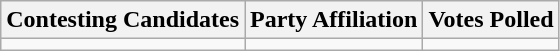<table class="wikitable sortable">
<tr>
<th>Contesting Candidates</th>
<th>Party Affiliation</th>
<th>Votes Polled</th>
</tr>
<tr>
<td></td>
<td></td>
<td></td>
</tr>
</table>
